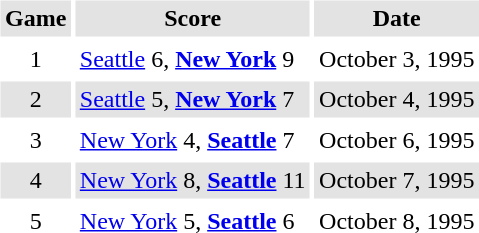<table border="0" cellspacing="3" cellpadding="3">
<tr style="background: #e3e3e3;">
<th>Game</th>
<th>Score</th>
<th>Date</th>
</tr>
<tr>
<td align=center>1</td>
<td><a href='#'>Seattle</a> 6, <strong><a href='#'>New York</a></strong> 9</td>
<td>October 3, 1995</td>
</tr>
<tr style="background: #e3e3e3;">
<td align=center>2</td>
<td><a href='#'>Seattle</a> 5, <strong><a href='#'>New York</a></strong> 7</td>
<td>October 4, 1995</td>
</tr>
<tr>
<td align=center>3</td>
<td><a href='#'>New York</a> 4,  <strong><a href='#'>Seattle</a></strong> 7</td>
<td>October 6, 1995</td>
</tr>
<tr style="background: #e3e3e3;">
<td align=center>4</td>
<td><a href='#'>New York</a> 8,  <strong><a href='#'>Seattle</a></strong> 11</td>
<td>October 7, 1995</td>
</tr>
<tr>
<td align=center>5</td>
<td><a href='#'>New York</a> 5,  <strong><a href='#'>Seattle</a></strong> 6</td>
<td>October 8, 1995</td>
</tr>
</table>
